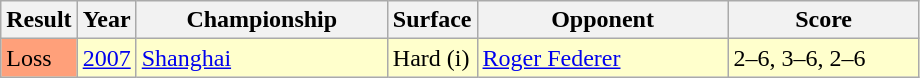<table class="sortable wikitable">
<tr>
<th>Result</th>
<th>Year</th>
<th width=160>Championship</th>
<th>Surface</th>
<th width=160>Opponent</th>
<th width=120 class="unsortable">Score</th>
</tr>
<tr style="background:#ffc;">
<td style="background:#ffa07a;">Loss</td>
<td><a href='#'>2007</a></td>
<td><a href='#'>Shanghai</a></td>
<td>Hard (i)</td>
<td> <a href='#'>Roger Federer</a></td>
<td>2–6, 3–6, 2–6</td>
</tr>
</table>
